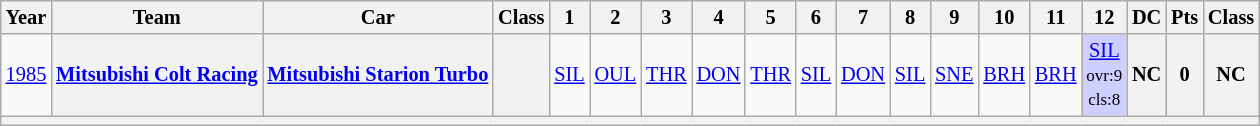<table class="wikitable" style="text-align:center; font-size:85%">
<tr>
<th>Year</th>
<th>Team</th>
<th>Car</th>
<th>Class</th>
<th>1</th>
<th>2</th>
<th>3</th>
<th>4</th>
<th>5</th>
<th>6</th>
<th>7</th>
<th>8</th>
<th>9</th>
<th>10</th>
<th>11</th>
<th>12</th>
<th>DC</th>
<th>Pts</th>
<th>Class</th>
</tr>
<tr>
<td><a href='#'>1985</a></td>
<th><a href='#'>Mitsubishi Colt Racing</a></th>
<th><a href='#'>Mitsubishi Starion Turbo</a></th>
<th><span></span></th>
<td><a href='#'>SIL</a></td>
<td><a href='#'>OUL</a></td>
<td><a href='#'>THR</a></td>
<td><a href='#'>DON</a></td>
<td><a href='#'>THR</a></td>
<td><a href='#'>SIL</a></td>
<td><a href='#'>DON</a></td>
<td><a href='#'>SIL</a></td>
<td><a href='#'>SNE</a></td>
<td><a href='#'>BRH</a></td>
<td><a href='#'>BRH</a></td>
<td style="background:#CFCFFF;"><a href='#'>SIL</a><br><small>ovr:9<br>cls:8</small></td>
<th>NC</th>
<th>0</th>
<th>NC</th>
</tr>
<tr>
<th colspan="19"></th>
</tr>
</table>
